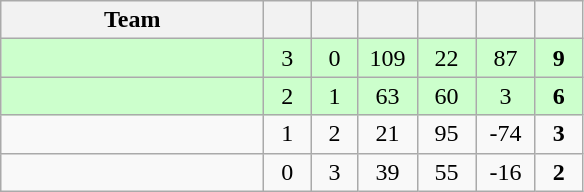<table class="wikitable" style="text-align:center;">
<tr>
<th style="width:10.5em;">Team</th>
<th style="width:1.5em;"></th>
<th style="width:1.5em;"></th>
<th style="width:2.0em;"></th>
<th style="width:2.0em;"></th>
<th style="width:2.0em;"></th>
<th style="width:1.5em;"></th>
</tr>
<tr bgcolor=#cfc>
<td align="left"></td>
<td>3</td>
<td>0</td>
<td>109</td>
<td>22</td>
<td>87</td>
<td><strong>9</strong></td>
</tr>
<tr bgcolor=#cfc>
<td align="left"></td>
<td>2</td>
<td>1</td>
<td>63</td>
<td>60</td>
<td>3</td>
<td><strong>6</strong></td>
</tr>
<tr>
<td align="left"></td>
<td>1</td>
<td>2</td>
<td>21</td>
<td>95</td>
<td>-74</td>
<td><strong>3</strong></td>
</tr>
<tr>
<td align="left"></td>
<td>0</td>
<td>3</td>
<td>39</td>
<td>55</td>
<td>-16</td>
<td><strong>2</strong></td>
</tr>
</table>
